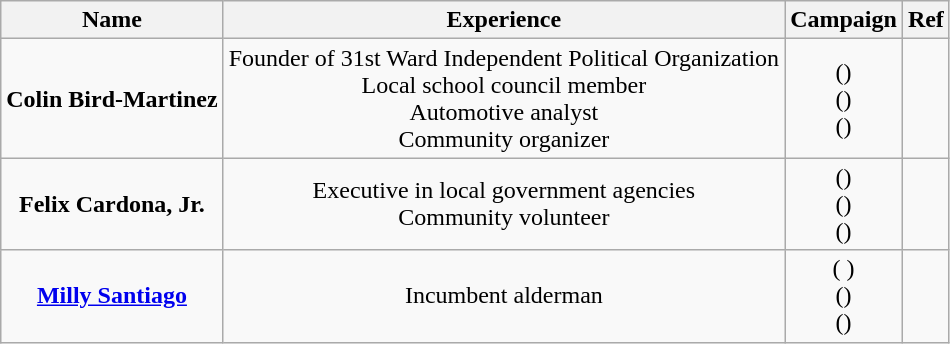<table class="wikitable" style="text-align:center">
<tr>
<th>Name</th>
<th>Experience</th>
<th>Campaign</th>
<th>Ref</th>
</tr>
<tr>
<td><strong>Colin Bird-Martinez</strong></td>
<td>Founder of 31st Ward Independent Political Organization<br>Local school council member<br>Automotive analyst<br>Community organizer</td>
<td>()<br>()<br>()</td>
<td></td>
</tr>
<tr>
<td><strong>Felix Cardona, Jr.</strong></td>
<td>Executive in local government agencies<br>Community volunteer</td>
<td>()<br>()<br>()</td>
<td></td>
</tr>
<tr>
<td><strong><a href='#'>Milly Santiago</a></strong></td>
<td>Incumbent alderman</td>
<td>( )<br>()<br>()</td>
<td></td>
</tr>
</table>
